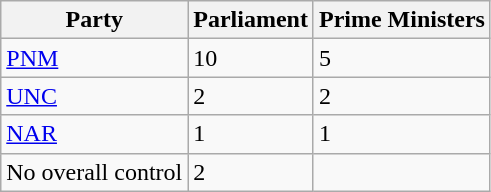<table class="wikitable sortable">
<tr>
<th>Party</th>
<th>Parliament</th>
<th>Prime Ministers</th>
</tr>
<tr>
<td><a href='#'>PNM</a></td>
<td>10</td>
<td>5</td>
</tr>
<tr>
<td><a href='#'>UNC</a></td>
<td>2</td>
<td>2</td>
</tr>
<tr>
<td><a href='#'>NAR</a></td>
<td>1</td>
<td>1</td>
</tr>
<tr>
<td>No overall control</td>
<td>2</td>
<td></td>
</tr>
</table>
